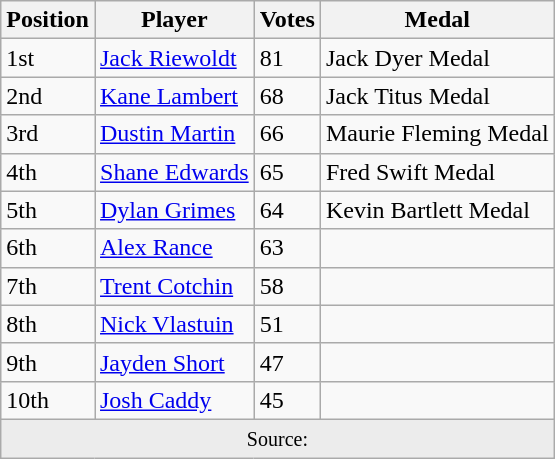<table class="wikitable">
<tr>
<th>Position</th>
<th>Player</th>
<th>Votes</th>
<th>Medal</th>
</tr>
<tr>
<td>1st</td>
<td><a href='#'>Jack Riewoldt</a></td>
<td>81</td>
<td>Jack Dyer Medal</td>
</tr>
<tr>
<td>2nd</td>
<td><a href='#'>Kane Lambert</a></td>
<td>68</td>
<td>Jack Titus Medal</td>
</tr>
<tr>
<td>3rd</td>
<td><a href='#'>Dustin Martin</a></td>
<td>66</td>
<td>Maurie Fleming Medal</td>
</tr>
<tr>
<td>4th</td>
<td><a href='#'>Shane Edwards</a></td>
<td>65</td>
<td>Fred Swift Medal</td>
</tr>
<tr>
<td>5th</td>
<td><a href='#'>Dylan Grimes</a></td>
<td>64</td>
<td>Kevin Bartlett Medal</td>
</tr>
<tr>
<td>6th</td>
<td><a href='#'>Alex Rance</a></td>
<td>63</td>
<td></td>
</tr>
<tr>
<td>7th</td>
<td><a href='#'>Trent Cotchin</a></td>
<td>58</td>
<td></td>
</tr>
<tr>
<td>8th</td>
<td><a href='#'>Nick Vlastuin</a></td>
<td>51</td>
<td></td>
</tr>
<tr>
<td>9th</td>
<td><a href='#'>Jayden Short</a></td>
<td>47</td>
<td></td>
</tr>
<tr>
<td>10th</td>
<td><a href='#'>Josh Caddy</a></td>
<td>45</td>
<td></td>
</tr>
<tr>
<td colspan="4" style="text-align: center; background: #ececec;"><small>Source:</small></td>
</tr>
</table>
